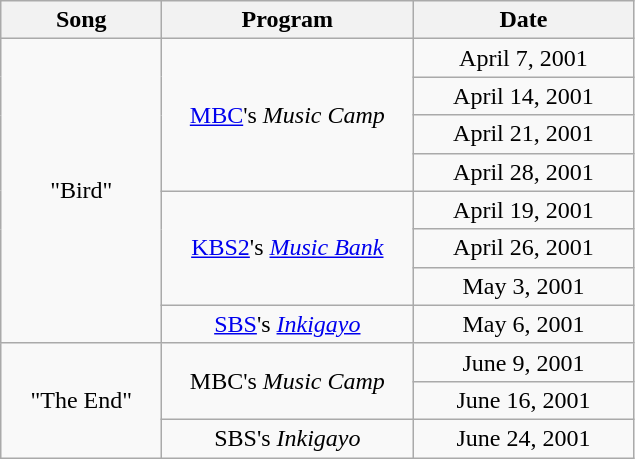<table class="wikitable" style="text-align:center">
<tr>
<th width="100">Song</th>
<th width="160">Program</th>
<th width="140">Date</th>
</tr>
<tr>
<td rowspan="8">"Bird"</td>
<td rowspan="4"><a href='#'>MBC</a>'s <em>Music Camp</em></td>
<td>April 7, 2001</td>
</tr>
<tr>
<td>April 14, 2001</td>
</tr>
<tr>
<td>April 21, 2001</td>
</tr>
<tr>
<td>April 28, 2001</td>
</tr>
<tr>
<td rowspan="3"><a href='#'>KBS2</a>'s <em><a href='#'>Music Bank</a></em></td>
<td>April 19, 2001</td>
</tr>
<tr>
<td>April 26, 2001</td>
</tr>
<tr>
<td>May 3, 2001</td>
</tr>
<tr>
<td><a href='#'>SBS</a>'s <em><a href='#'>Inkigayo</a></em></td>
<td>May 6, 2001</td>
</tr>
<tr>
<td rowspan="3">"The End"</td>
<td rowspan="2">MBC's <em>Music Camp</em></td>
<td>June 9, 2001</td>
</tr>
<tr>
<td>June 16, 2001</td>
</tr>
<tr>
<td>SBS's <em>Inkigayo</em></td>
<td>June 24, 2001</td>
</tr>
</table>
